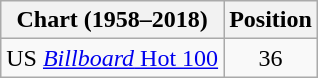<table class="wikitable">
<tr>
<th>Chart (1958–2018)</th>
<th>Position</th>
</tr>
<tr>
<td>US <a href='#'><em>Billboard</em> Hot 100</a></td>
<td style="text-align:center;">36</td>
</tr>
</table>
